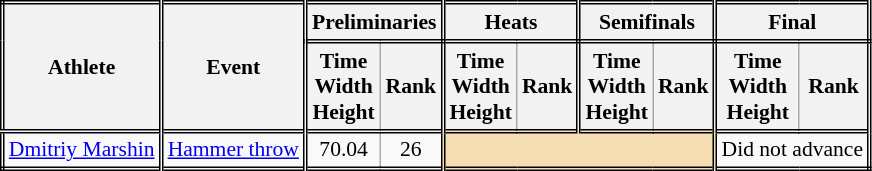<table class=wikitable style="font-size:90%; border: double;">
<tr>
<th rowspan="2" style="border-right:double">Athlete</th>
<th rowspan="2" style="border-right:double">Event</th>
<th colspan="2" style="border-right:double; border-bottom:double;">Preliminaries</th>
<th colspan="2" style="border-right:double; border-bottom:double;">Heats</th>
<th colspan="2" style="border-right:double; border-bottom:double;">Semifinals</th>
<th colspan="2" style="border-right:double; border-bottom:double;">Final</th>
</tr>
<tr>
<th>Time<br>Width<br>Height</th>
<th style="border-right:double">Rank</th>
<th>Time<br>Width<br>Height</th>
<th style="border-right:double">Rank</th>
<th>Time<br>Width<br>Height</th>
<th style="border-right:double">Rank</th>
<th>Time<br>Width<br>Height</th>
<th style="border-right:double">Rank</th>
</tr>
<tr style="border-top: double;">
<td style="border-right:double"><a href='#'>Dmitriy Marshin</a></td>
<td style="border-right:double"><a href='#'>Hammer throw</a></td>
<td align=center>70.04</td>
<td align=center style="border-right:double">26</td>
<td style="border-right:double" colspan= 4 bgcolor="wheat"></td>
<td colspan="2" align=center>Did not advance</td>
</tr>
</table>
